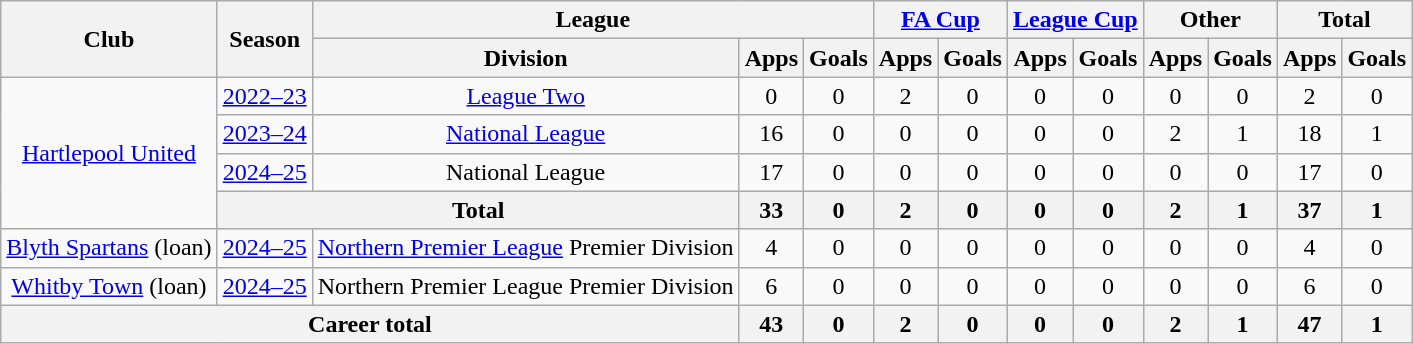<table class=wikitable style="text-align:center">
<tr>
<th rowspan=2>Club</th>
<th rowspan=2>Season</th>
<th colspan=3>League</th>
<th colspan=2><a href='#'>FA Cup</a></th>
<th colspan=2><a href='#'>League Cup</a></th>
<th colspan=2>Other</th>
<th colspan=2>Total</th>
</tr>
<tr>
<th>Division</th>
<th>Apps</th>
<th>Goals</th>
<th>Apps</th>
<th>Goals</th>
<th>Apps</th>
<th>Goals</th>
<th>Apps</th>
<th>Goals</th>
<th>Apps</th>
<th>Goals</th>
</tr>
<tr>
<td rowspan=4><a href='#'>Hartlepool United</a></td>
<td><a href='#'>2022–23</a></td>
<td><a href='#'>League Two</a></td>
<td>0</td>
<td>0</td>
<td>2</td>
<td>0</td>
<td>0</td>
<td>0</td>
<td>0</td>
<td>0</td>
<td>2</td>
<td>0</td>
</tr>
<tr>
<td><a href='#'>2023–24</a></td>
<td><a href='#'>National League</a></td>
<td>16</td>
<td>0</td>
<td>0</td>
<td>0</td>
<td>0</td>
<td>0</td>
<td>2</td>
<td>1</td>
<td>18</td>
<td>1</td>
</tr>
<tr>
<td><a href='#'>2024–25</a></td>
<td>National League</td>
<td>17</td>
<td>0</td>
<td>0</td>
<td>0</td>
<td>0</td>
<td>0</td>
<td>0</td>
<td>0</td>
<td>17</td>
<td>0</td>
</tr>
<tr>
<th colspan="2">Total</th>
<th>33</th>
<th>0</th>
<th>2</th>
<th>0</th>
<th>0</th>
<th>0</th>
<th>2</th>
<th>1</th>
<th>37</th>
<th>1</th>
</tr>
<tr>
<td><a href='#'>Blyth Spartans</a> (loan)</td>
<td><a href='#'>2024–25</a></td>
<td><a href='#'>Northern Premier League</a> Premier Division</td>
<td>4</td>
<td>0</td>
<td>0</td>
<td>0</td>
<td>0</td>
<td>0</td>
<td>0</td>
<td>0</td>
<td>4</td>
<td>0</td>
</tr>
<tr>
<td><a href='#'>Whitby Town</a> (loan)</td>
<td><a href='#'>2024–25</a></td>
<td>Northern Premier League Premier Division</td>
<td>6</td>
<td>0</td>
<td>0</td>
<td>0</td>
<td>0</td>
<td>0</td>
<td>0</td>
<td>0</td>
<td>6</td>
<td>0</td>
</tr>
<tr>
<th colspan=3>Career total</th>
<th>43</th>
<th>0</th>
<th>2</th>
<th>0</th>
<th>0</th>
<th>0</th>
<th>2</th>
<th>1</th>
<th>47</th>
<th>1</th>
</tr>
</table>
